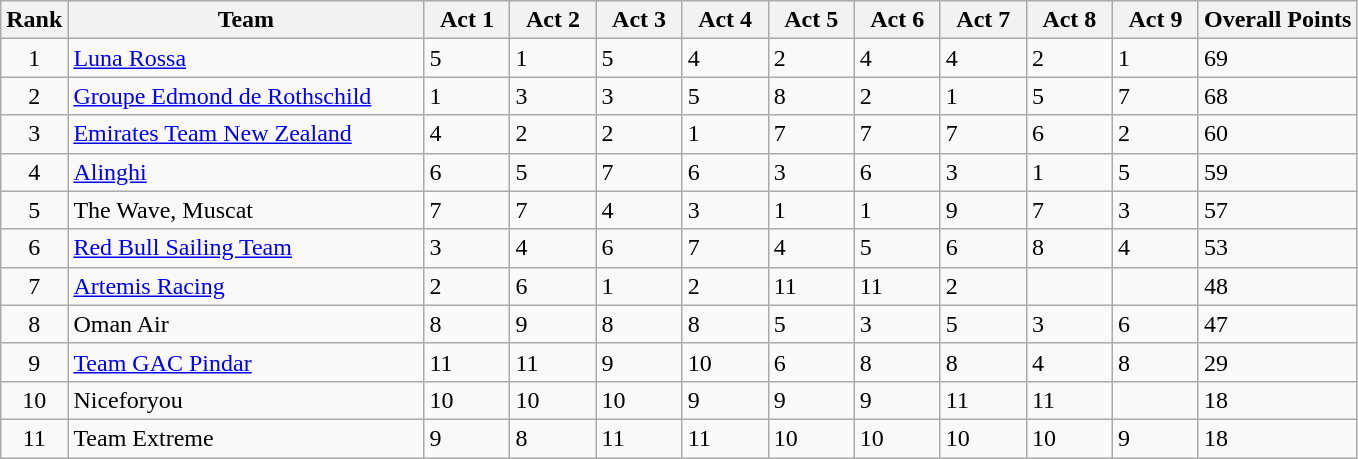<table class="wikitable">
<tr>
<th>Rank</th>
<th width=230>Team</th>
<th width=50>Act 1</th>
<th width=50>Act 2</th>
<th width=50>Act 3</th>
<th width=50>Act 4</th>
<th width=50>Act 5</th>
<th width=50>Act 6</th>
<th width=50>Act 7</th>
<th width=50>Act 8</th>
<th width=50>Act 9</th>
<th>Overall Points</th>
</tr>
<tr>
<td align="center">1</td>
<td> <a href='#'>Luna Rossa</a></td>
<td>5</td>
<td>1</td>
<td>5</td>
<td>4</td>
<td>2</td>
<td>4</td>
<td>4</td>
<td>2</td>
<td>1</td>
<td>69</td>
</tr>
<tr>
<td align="center">2</td>
<td> <a href='#'>Groupe Edmond de Rothschild</a></td>
<td>1</td>
<td>3</td>
<td>3</td>
<td>5</td>
<td>8</td>
<td>2</td>
<td>1</td>
<td>5</td>
<td>7</td>
<td>68</td>
</tr>
<tr>
<td align="center">3</td>
<td> <a href='#'>Emirates Team New Zealand</a></td>
<td>4</td>
<td>2</td>
<td>2</td>
<td>1</td>
<td>7</td>
<td>7</td>
<td>7</td>
<td>6</td>
<td>2</td>
<td>60</td>
</tr>
<tr>
<td align="center">4</td>
<td> <a href='#'>Alinghi</a></td>
<td>6</td>
<td>5</td>
<td>7</td>
<td>6</td>
<td>3</td>
<td>6</td>
<td>3</td>
<td>1</td>
<td>5</td>
<td>59</td>
</tr>
<tr>
<td align="center">5</td>
<td> The Wave, Muscat</td>
<td>7</td>
<td>7</td>
<td>4</td>
<td>3</td>
<td>1</td>
<td>1</td>
<td>9</td>
<td>7</td>
<td>3</td>
<td>57</td>
</tr>
<tr>
<td align="center">6</td>
<td> <a href='#'>Red Bull Sailing Team</a></td>
<td>3</td>
<td>4</td>
<td>6</td>
<td>7</td>
<td>4</td>
<td>5</td>
<td>6</td>
<td>8</td>
<td>4</td>
<td>53</td>
</tr>
<tr>
<td align="center">7</td>
<td> <a href='#'>Artemis Racing</a></td>
<td>2</td>
<td>6</td>
<td>1</td>
<td>2</td>
<td>11</td>
<td>11</td>
<td>2</td>
<td></td>
<td></td>
<td>48</td>
</tr>
<tr>
<td align="center">8</td>
<td> Oman Air</td>
<td>8</td>
<td>9</td>
<td>8</td>
<td>8</td>
<td>5</td>
<td>3</td>
<td>5</td>
<td>3</td>
<td>6</td>
<td>47</td>
</tr>
<tr>
<td align="center">9</td>
<td> <a href='#'>Team GAC Pindar</a></td>
<td>11</td>
<td>11</td>
<td>9</td>
<td>10</td>
<td>6</td>
<td>8</td>
<td>8</td>
<td>4</td>
<td>8</td>
<td>29</td>
</tr>
<tr>
<td align="center">10</td>
<td> Niceforyou</td>
<td>10</td>
<td>10</td>
<td>10</td>
<td>9</td>
<td>9</td>
<td>9</td>
<td>11</td>
<td>11</td>
<td></td>
<td>18</td>
</tr>
<tr>
<td align="center">11</td>
<td> Team Extreme</td>
<td>9</td>
<td>8</td>
<td>11</td>
<td>11</td>
<td>10</td>
<td>10</td>
<td>10</td>
<td>10</td>
<td>9</td>
<td>18</td>
</tr>
</table>
